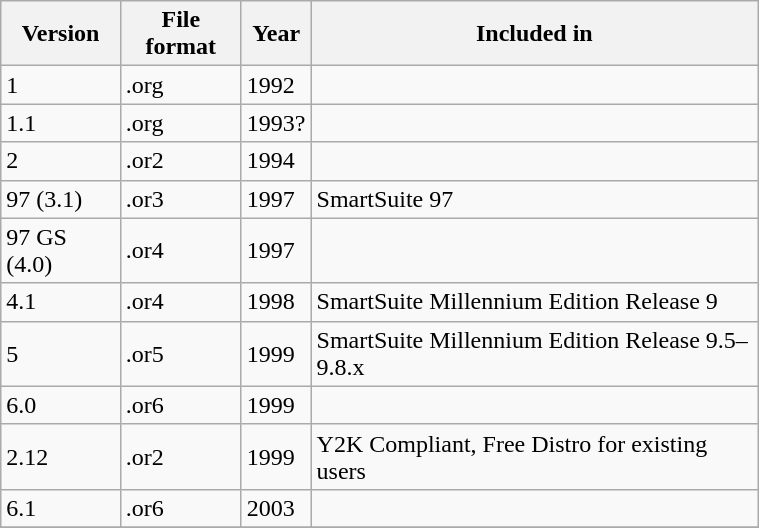<table class="sortable wikitable" style="width: 40%">
<tr>
<th>Version</th>
<th>File format</th>
<th>Year</th>
<th>Included in</th>
</tr>
<tr>
<td>1</td>
<td>.org</td>
<td>1992</td>
<td></td>
</tr>
<tr>
<td>1.1</td>
<td>.org</td>
<td>1993?</td>
<td></td>
</tr>
<tr>
<td>2</td>
<td>.or2</td>
<td>1994</td>
<td></td>
</tr>
<tr>
<td>97 (3.1)</td>
<td>.or3</td>
<td>1997</td>
<td>SmartSuite 97</td>
</tr>
<tr>
<td>97 GS (4.0)</td>
<td>.or4</td>
<td>1997</td>
<td></td>
</tr>
<tr>
<td>4.1</td>
<td>.or4</td>
<td>1998</td>
<td>SmartSuite Millennium Edition Release 9</td>
</tr>
<tr>
<td>5</td>
<td>.or5</td>
<td>1999</td>
<td>SmartSuite Millennium Edition Release 9.5–9.8.x</td>
</tr>
<tr>
<td>6.0</td>
<td>.or6</td>
<td>1999</td>
<td></td>
</tr>
<tr>
<td>2.12</td>
<td>.or2</td>
<td>1999</td>
<td>Y2K Compliant, Free Distro for existing users</td>
</tr>
<tr>
<td>6.1</td>
<td>.or6</td>
<td>2003</td>
<td></td>
</tr>
<tr>
</tr>
</table>
